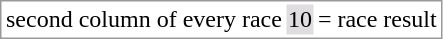<table border="0" style="border: 1px solid #999; background-color:#FFFFFF; text-align:center">
<tr>
<td>second column of every race</td>
<td style="background:#DFDDDF;">10</td>
<td>= race result</td>
</tr>
</table>
